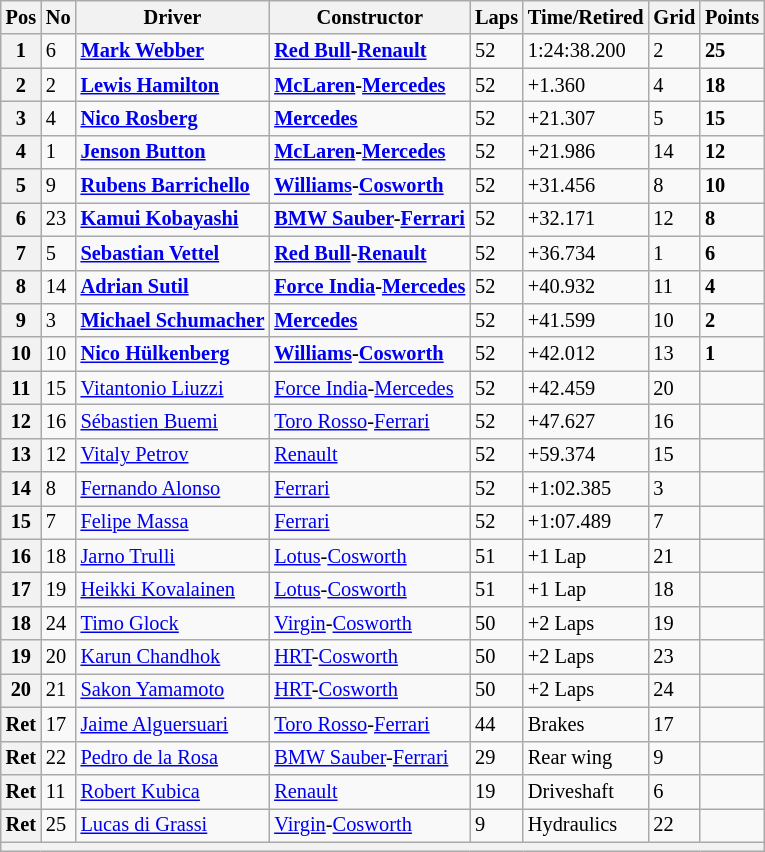<table class="wikitable" style="font-size: 85%">
<tr>
<th>Pos</th>
<th>No</th>
<th>Driver</th>
<th>Constructor</th>
<th>Laps</th>
<th>Time/Retired</th>
<th>Grid</th>
<th>Points</th>
</tr>
<tr>
<th>1</th>
<td>6</td>
<td> <strong><a href='#'>Mark Webber</a></strong></td>
<td><strong><a href='#'>Red Bull</a>-<a href='#'>Renault</a></strong></td>
<td>52</td>
<td>1:24:38.200</td>
<td>2</td>
<td><strong>25</strong></td>
</tr>
<tr>
<th>2</th>
<td>2</td>
<td> <strong><a href='#'>Lewis Hamilton</a></strong></td>
<td><strong><a href='#'>McLaren</a>-<a href='#'>Mercedes</a></strong></td>
<td>52</td>
<td>+1.360</td>
<td>4</td>
<td><strong>18</strong></td>
</tr>
<tr>
<th>3</th>
<td>4</td>
<td> <strong><a href='#'>Nico Rosberg</a></strong></td>
<td><strong><a href='#'>Mercedes</a></strong></td>
<td>52</td>
<td>+21.307</td>
<td>5</td>
<td><strong>15</strong></td>
</tr>
<tr>
<th>4</th>
<td>1</td>
<td> <strong><a href='#'>Jenson Button</a></strong></td>
<td><strong><a href='#'>McLaren</a>-<a href='#'>Mercedes</a></strong></td>
<td>52</td>
<td>+21.986</td>
<td>14</td>
<td><strong>12</strong></td>
</tr>
<tr>
<th>5</th>
<td>9</td>
<td> <strong><a href='#'>Rubens Barrichello</a></strong></td>
<td><strong><a href='#'>Williams</a>-<a href='#'>Cosworth</a></strong></td>
<td>52</td>
<td>+31.456</td>
<td>8</td>
<td><strong>10</strong></td>
</tr>
<tr>
<th>6</th>
<td>23</td>
<td> <strong><a href='#'>Kamui Kobayashi</a></strong></td>
<td><strong><a href='#'>BMW Sauber</a>-<a href='#'>Ferrari</a></strong></td>
<td>52</td>
<td>+32.171</td>
<td>12</td>
<td><strong>8</strong></td>
</tr>
<tr>
<th>7</th>
<td>5</td>
<td> <strong><a href='#'>Sebastian Vettel</a></strong></td>
<td><strong><a href='#'>Red Bull</a>-<a href='#'>Renault</a></strong></td>
<td>52</td>
<td>+36.734</td>
<td>1</td>
<td><strong>6</strong></td>
</tr>
<tr>
<th>8</th>
<td>14</td>
<td> <strong><a href='#'>Adrian Sutil</a></strong></td>
<td><strong><a href='#'>Force India</a>-<a href='#'>Mercedes</a></strong></td>
<td>52</td>
<td>+40.932</td>
<td>11</td>
<td><strong>4</strong></td>
</tr>
<tr>
<th>9</th>
<td>3</td>
<td> <strong><a href='#'>Michael Schumacher</a></strong></td>
<td><strong><a href='#'>Mercedes</a></strong></td>
<td>52</td>
<td>+41.599</td>
<td>10</td>
<td><strong>2</strong></td>
</tr>
<tr>
<th>10</th>
<td>10</td>
<td> <strong><a href='#'>Nico Hülkenberg</a></strong></td>
<td><strong><a href='#'>Williams</a>-<a href='#'>Cosworth</a></strong></td>
<td>52</td>
<td>+42.012</td>
<td>13</td>
<td><strong>1</strong></td>
</tr>
<tr>
<th>11</th>
<td>15</td>
<td> <a href='#'>Vitantonio Liuzzi</a></td>
<td><a href='#'>Force India</a>-<a href='#'>Mercedes</a></td>
<td>52</td>
<td>+42.459</td>
<td>20</td>
<td></td>
</tr>
<tr>
<th>12</th>
<td>16</td>
<td> <a href='#'>Sébastien Buemi</a></td>
<td><a href='#'>Toro Rosso</a>-<a href='#'>Ferrari</a></td>
<td>52</td>
<td>+47.627</td>
<td>16</td>
<td></td>
</tr>
<tr>
<th>13</th>
<td>12</td>
<td> <a href='#'>Vitaly Petrov</a></td>
<td><a href='#'>Renault</a></td>
<td>52</td>
<td>+59.374</td>
<td>15</td>
<td></td>
</tr>
<tr>
<th>14</th>
<td>8</td>
<td> <a href='#'>Fernando Alonso</a></td>
<td><a href='#'>Ferrari</a></td>
<td>52</td>
<td>+1:02.385</td>
<td>3</td>
<td></td>
</tr>
<tr>
<th>15</th>
<td>7</td>
<td> <a href='#'>Felipe Massa</a></td>
<td><a href='#'>Ferrari</a></td>
<td>52</td>
<td>+1:07.489</td>
<td>7</td>
<td></td>
</tr>
<tr>
<th>16</th>
<td>18</td>
<td> <a href='#'>Jarno Trulli</a></td>
<td><a href='#'>Lotus</a>-<a href='#'>Cosworth</a></td>
<td>51</td>
<td>+1 Lap</td>
<td>21</td>
<td></td>
</tr>
<tr>
<th>17</th>
<td>19</td>
<td> <a href='#'>Heikki Kovalainen</a></td>
<td><a href='#'>Lotus</a>-<a href='#'>Cosworth</a></td>
<td>51</td>
<td>+1 Lap</td>
<td>18</td>
<td></td>
</tr>
<tr>
<th>18</th>
<td>24</td>
<td> <a href='#'>Timo Glock</a></td>
<td><a href='#'>Virgin</a>-<a href='#'>Cosworth</a></td>
<td>50</td>
<td>+2 Laps</td>
<td>19</td>
<td></td>
</tr>
<tr>
<th>19</th>
<td>20</td>
<td> <a href='#'>Karun Chandhok</a></td>
<td><a href='#'>HRT</a>-<a href='#'>Cosworth</a></td>
<td>50</td>
<td>+2 Laps</td>
<td>23</td>
<td></td>
</tr>
<tr>
<th>20</th>
<td>21</td>
<td> <a href='#'>Sakon Yamamoto</a></td>
<td><a href='#'>HRT</a>-<a href='#'>Cosworth</a></td>
<td>50</td>
<td>+2 Laps</td>
<td>24</td>
<td></td>
</tr>
<tr>
<th>Ret</th>
<td>17</td>
<td> <a href='#'>Jaime Alguersuari</a></td>
<td><a href='#'>Toro Rosso</a>-<a href='#'>Ferrari</a></td>
<td>44</td>
<td>Brakes</td>
<td>17</td>
<td></td>
</tr>
<tr>
<th>Ret</th>
<td>22</td>
<td> <a href='#'>Pedro de la Rosa</a></td>
<td><a href='#'>BMW Sauber</a>-<a href='#'>Ferrari</a></td>
<td>29</td>
<td>Rear wing</td>
<td>9</td>
<td></td>
</tr>
<tr>
<th>Ret</th>
<td>11</td>
<td> <a href='#'>Robert Kubica</a></td>
<td><a href='#'>Renault</a></td>
<td>19</td>
<td>Driveshaft</td>
<td>6</td>
<td></td>
</tr>
<tr>
<th>Ret</th>
<td>25</td>
<td> <a href='#'>Lucas di Grassi</a></td>
<td><a href='#'>Virgin</a>-<a href='#'>Cosworth</a></td>
<td>9</td>
<td>Hydraulics</td>
<td>22</td>
<td></td>
</tr>
<tr>
<th colspan="8"></th>
</tr>
</table>
